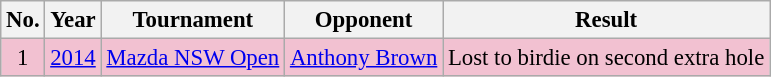<table class="wikitable" style="font-size:95%;">
<tr>
<th>No.</th>
<th>Year</th>
<th>Tournament</th>
<th>Opponent</th>
<th>Result</th>
</tr>
<tr style="background:#F2C1D1;">
<td align=center>1</td>
<td><a href='#'>2014</a></td>
<td><a href='#'>Mazda NSW Open</a></td>
<td> <a href='#'>Anthony Brown</a></td>
<td>Lost to birdie on second extra hole</td>
</tr>
</table>
